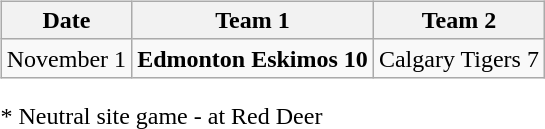<table cellspacing="10">
<tr>
<td valign="top"><br><table class="wikitable">
<tr>
<th>Date</th>
<th>Team 1</th>
<th>Team 2</th>
</tr>
<tr>
<td>November 1</td>
<td><strong>Edmonton Eskimos 10</strong></td>
<td>Calgary Tigers 7</td>
</tr>
</table>
* Neutral site game - at Red Deer</td>
</tr>
</table>
